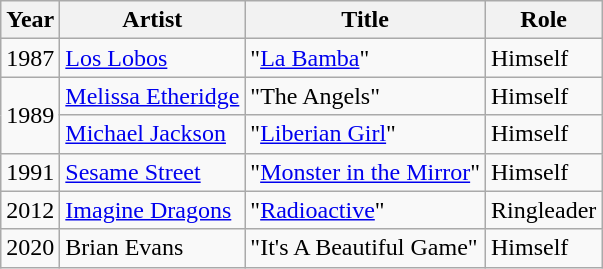<table class="wikitable sortable">
<tr>
<th>Year</th>
<th>Artist</th>
<th>Title</th>
<th>Role</th>
</tr>
<tr>
<td>1987</td>
<td><a href='#'>Los Lobos</a></td>
<td>"<a href='#'>La Bamba</a>"</td>
<td>Himself</td>
</tr>
<tr>
<td rowspan="2">1989</td>
<td><a href='#'>Melissa Etheridge</a></td>
<td>"The Angels"</td>
<td>Himself</td>
</tr>
<tr>
<td><a href='#'>Michael Jackson</a></td>
<td>"<a href='#'>Liberian Girl</a>"</td>
<td>Himself</td>
</tr>
<tr>
<td>1991</td>
<td><a href='#'>Sesame Street</a></td>
<td>"<a href='#'>Monster in the Mirror</a>"</td>
<td>Himself</td>
</tr>
<tr>
<td>2012</td>
<td><a href='#'>Imagine Dragons</a></td>
<td>"<a href='#'>Radioactive</a>"</td>
<td>Ringleader</td>
</tr>
<tr>
<td>2020</td>
<td>Brian Evans</td>
<td>"It's A Beautiful Game"</td>
<td>Himself</td>
</tr>
</table>
